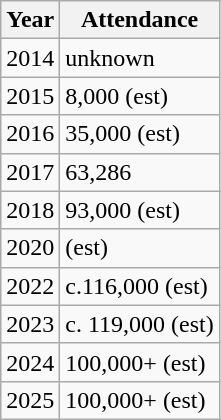<table class="wikitable">
<tr>
<th>Year</th>
<th>Attendance</th>
</tr>
<tr>
<td>2014</td>
<td>unknown</td>
</tr>
<tr>
<td>2015</td>
<td>8,000 (est)</td>
</tr>
<tr>
<td>2016</td>
<td>35,000 (est)</td>
</tr>
<tr>
<td>2017</td>
<td>63,286</td>
</tr>
<tr>
<td>2018</td>
<td>93,000 (est)</td>
</tr>
<tr>
<td>2020</td>
<td> (est)</td>
</tr>
<tr>
<td>2022</td>
<td>c.116,000 (est)</td>
</tr>
<tr>
<td>2023</td>
<td>c. 119,000 (est)</td>
</tr>
<tr>
<td>2024</td>
<td>100,000+ (est)</td>
</tr>
<tr>
<td>2025</td>
<td>100,000+ (est)</td>
</tr>
</table>
